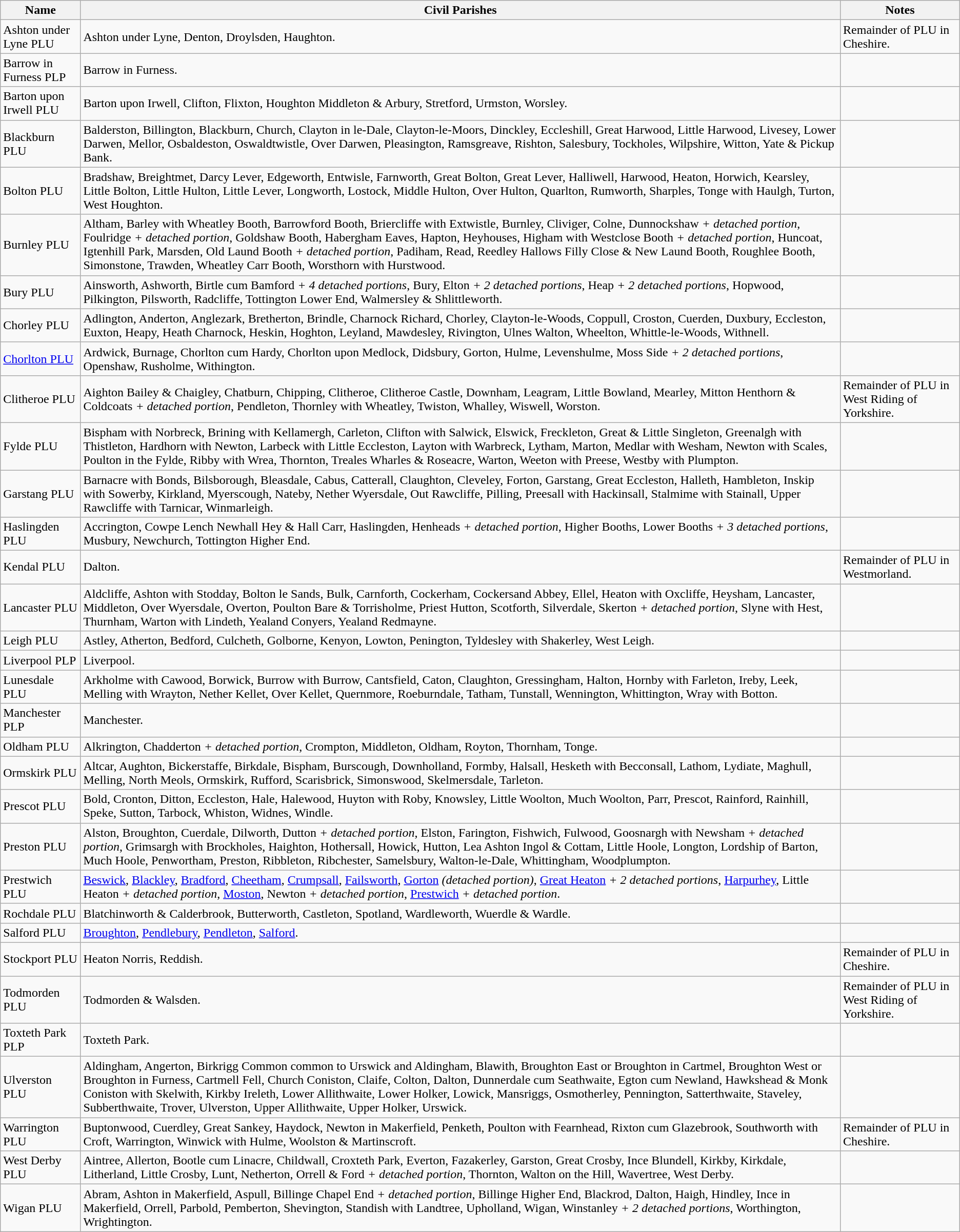<table class="wikitable">
<tr>
<th>Name</th>
<th>Civil Parishes</th>
<th>Notes</th>
</tr>
<tr>
<td>Ashton under Lyne PLU</td>
<td>Ashton under Lyne, Denton, Droylsden, Haughton.</td>
<td>Remainder of PLU in Cheshire.</td>
</tr>
<tr>
<td>Barrow in Furness PLP</td>
<td>Barrow in Furness.</td>
<td></td>
</tr>
<tr>
<td>Barton upon Irwell PLU</td>
<td>Barton upon Irwell, Clifton, Flixton, Houghton Middleton & Arbury, Stretford, Urmston, Worsley.</td>
<td></td>
</tr>
<tr>
<td>Blackburn PLU</td>
<td>Balderston, Billington, Blackburn, Church, Clayton in le-Dale, Clayton-le-Moors, Dinckley, Eccleshill, Great Harwood, Little Harwood, Livesey, Lower Darwen, Mellor, Osbaldeston, Oswaldtwistle, Over Darwen, Pleasington, Ramsgreave, Rishton, Salesbury, Tockholes, Wilpshire, Witton, Yate & Pickup Bank.</td>
<td></td>
</tr>
<tr>
<td>Bolton PLU</td>
<td>Bradshaw, Breightmet, Darcy Lever, Edgeworth, Entwisle, Farnworth, Great Bolton, Great Lever, Halliwell, Harwood, Heaton, Horwich, Kearsley, Little Bolton, Little Hulton, Little Lever, Longworth, Lostock, Middle Hulton, Over Hulton, Quarlton, Rumworth, Sharples, Tonge with Haulgh, Turton, West Houghton.</td>
<td></td>
</tr>
<tr>
<td>Burnley PLU</td>
<td>Altham, Barley with Wheatley Booth, Barrowford Booth, Briercliffe with Extwistle, Burnley, Cliviger, Colne, Dunnockshaw <em>+ detached portion</em>, Foulridge <em>+ detached portion</em>, Goldshaw Booth, Habergham Eaves, Hapton, Heyhouses, Higham with Westclose Booth <em>+ detached portion</em>, Huncoat, Igtenhill Park, Marsden, Old Laund Booth <em>+ detached portion</em>, Padiham, Read, Reedley Hallows Filly Close & New Laund Booth, Roughlee Booth, Simonstone, Trawden, Wheatley Carr Booth, Worsthorn with Hurstwood.</td>
<td></td>
</tr>
<tr>
<td>Bury PLU</td>
<td>Ainsworth, Ashworth, Birtle cum Bamford <em>+ 4 detached portions</em>, Bury, Elton <em>+ 2 detached portions</em>, Heap <em>+ 2 detached portions</em>, Hopwood, Pilkington, Pilsworth, Radcliffe, Tottington Lower End, Walmersley & Shlittleworth.</td>
<td></td>
</tr>
<tr>
<td>Chorley PLU</td>
<td>Adlington, Anderton, Anglezark, Bretherton, Brindle, Charnock Richard, Chorley, Clayton-le-Woods, Coppull, Croston, Cuerden, Duxbury, Eccleston, Euxton, Heapy, Heath Charnock, Heskin, Hoghton, Leyland, Mawdesley, Rivington, Ulnes Walton, Wheelton, Whittle-le-Woods, Withnell.</td>
<td></td>
</tr>
<tr>
<td><a href='#'>Chorlton PLU</a></td>
<td>Ardwick, Burnage, Chorlton cum Hardy, Chorlton upon Medlock, Didsbury, Gorton, Hulme, Levenshulme, Moss Side <em>+ 2 detached portions</em>, Openshaw, Rusholme, Withington.</td>
<td></td>
</tr>
<tr>
<td>Clitheroe PLU</td>
<td>Aighton Bailey & Chaigley, Chatburn, Chipping, Clitheroe, Clitheroe Castle, Downham, Leagram, Little Bowland, Mearley, Mitton Henthorn & Coldcoats <em>+ detached portion</em>, Pendleton, Thornley with Wheatley, Twiston, Whalley, Wiswell, Worston.</td>
<td>Remainder of PLU in West Riding of Yorkshire.</td>
</tr>
<tr>
<td>Fylde PLU</td>
<td>Bispham with Norbreck, Brining with Kellamergh, Carleton, Clifton with Salwick, Elswick, Freckleton, Great & Little Singleton, Greenalgh with Thistleton, Hardhorn with Newton, Larbeck with Little Eccleston, Layton with Warbreck, Lytham, Marton, Medlar with Wesham, Newton with Scales, Poulton in the Fylde, Ribby with Wrea, Thornton, Treales Wharles & Roseacre, Warton, Weeton with Preese, Westby with Plumpton.</td>
<td></td>
</tr>
<tr>
<td>Garstang PLU</td>
<td>Barnacre with Bonds, Bilsborough, Bleasdale, Cabus, Catterall, Claughton, Cleveley, Forton, Garstang, Great Eccleston, Halleth, Hambleton, Inskip with Sowerby, Kirkland, Myerscough, Nateby, Nether Wyersdale, Out Rawcliffe, Pilling, Preesall with Hackinsall, Stalmime with Stainall, Upper Rawcliffe with Tarnicar, Winmarleigh.</td>
<td></td>
</tr>
<tr>
<td>Haslingden PLU</td>
<td>Accrington, Cowpe Lench Newhall Hey & Hall Carr, Haslingden, Henheads <em>+ detached portion</em>, Higher Booths, Lower Booths <em>+ 3 detached portions</em>, Musbury, Newchurch, Tottington Higher End.</td>
<td></td>
</tr>
<tr>
<td>Kendal PLU</td>
<td>Dalton.</td>
<td>Remainder of PLU in Westmorland.</td>
</tr>
<tr>
<td>Lancaster PLU</td>
<td>Aldcliffe, Ashton with Stodday, Bolton le Sands, Bulk, Carnforth, Cockerham, Cockersand Abbey, Ellel, Heaton with Oxcliffe, Heysham, Lancaster, Middleton, Over Wyersdale, Overton, Poulton Bare & Torrisholme, Priest Hutton, Scotforth, Silverdale, Skerton <em>+ detached portion</em>, Slyne with Hest, Thurnham, Warton with Lindeth, Yealand Conyers, Yealand Redmayne.</td>
<td></td>
</tr>
<tr>
<td>Leigh PLU</td>
<td>Astley, Atherton, Bedford, Culcheth, Golborne, Kenyon, Lowton, Penington, Tyldesley with Shakerley, West Leigh.</td>
<td></td>
</tr>
<tr>
<td>Liverpool PLP</td>
<td>Liverpool.</td>
<td></td>
</tr>
<tr>
<td>Lunesdale PLU</td>
<td>Arkholme with Cawood, Borwick, Burrow with Burrow, Cantsfield, Caton, Claughton, Gressingham, Halton, Hornby with Farleton, Ireby, Leek, Melling with Wrayton, Nether Kellet, Over Kellet, Quernmore, Roeburndale, Tatham, Tunstall, Wennington, Whittington, Wray with Botton.</td>
<td></td>
</tr>
<tr>
<td>Manchester PLP</td>
<td>Manchester.</td>
<td></td>
</tr>
<tr>
<td>Oldham PLU</td>
<td>Alkrington, Chadderton <em>+ detached portion</em>, Crompton, Middleton, Oldham, Royton, Thornham, Tonge.</td>
<td></td>
</tr>
<tr>
<td>Ormskirk PLU</td>
<td>Altcar, Aughton, Bickerstaffe, Birkdale, Bispham, Burscough, Downholland, Formby, Halsall, Hesketh with Becconsall, Lathom, Lydiate, Maghull, Melling, North Meols, Ormskirk, Rufford, Scarisbrick, Simonswood, Skelmersdale, Tarleton.</td>
<td></td>
</tr>
<tr>
<td>Prescot PLU</td>
<td>Bold, Cronton, Ditton, Eccleston, Hale, Halewood, Huyton with Roby, Knowsley, Little Woolton, Much Woolton, Parr, Prescot, Rainford, Rainhill, Speke, Sutton, Tarbock, Whiston, Widnes, Windle.</td>
<td></td>
</tr>
<tr>
<td>Preston PLU</td>
<td>Alston, Broughton, Cuerdale, Dilworth, Dutton <em>+ detached portion</em>, Elston, Farington, Fishwich, Fulwood, Goosnargh with Newsham <em>+ detached portion</em>, Grimsargh with Brockholes, Haighton, Hothersall, Howick, Hutton, Lea Ashton Ingol & Cottam, Little Hoole, Longton, Lordship of Barton, Much Hoole, Penwortham, Preston, Ribbleton, Ribchester, Samelsbury, Walton-le-Dale, Whittingham, Woodplumpton.</td>
<td></td>
</tr>
<tr>
<td>Prestwich PLU</td>
<td><a href='#'>Beswick</a>, <a href='#'>Blackley</a>, <a href='#'>Bradford</a>, <a href='#'>Cheetham</a>, <a href='#'>Crumpsall</a>, <a href='#'>Failsworth</a>, <a href='#'>Gorton</a> <em>(detached portion)</em>, <a href='#'>Great Heaton</a> <em>+ 2 detached portions</em>, <a href='#'>Harpurhey</a>, Little Heaton <em>+ detached portion</em>, <a href='#'>Moston</a>, Newton <em>+ detached portion</em>, <a href='#'>Prestwich</a> <em>+ detached portion</em>.</td>
<td></td>
</tr>
<tr>
<td>Rochdale PLU</td>
<td>Blatchinworth & Calderbrook, Butterworth, Castleton, Spotland, Wardleworth, Wuerdle & Wardle.</td>
<td></td>
</tr>
<tr>
<td>Salford PLU</td>
<td><a href='#'>Broughton</a>, <a href='#'>Pendlebury</a>, <a href='#'>Pendleton</a>, <a href='#'>Salford</a>.</td>
<td></td>
</tr>
<tr>
<td>Stockport PLU</td>
<td>Heaton Norris, Reddish.</td>
<td>Remainder of PLU in Cheshire.</td>
</tr>
<tr>
<td>Todmorden PLU</td>
<td>Todmorden & Walsden.</td>
<td>Remainder of PLU in West Riding of Yorkshire.</td>
</tr>
<tr>
<td>Toxteth Park PLP</td>
<td>Toxteth Park.</td>
<td></td>
</tr>
<tr>
<td>Ulverston PLU</td>
<td>Aldingham, Angerton, Birkrigg Common common to Urswick and Aldingham, Blawith, Broughton East or Broughton in Cartmel, Broughton West or Broughton in Furness, Cartmell Fell, Church Coniston, Claife, Colton, Dalton, Dunnerdale cum Seathwaite, Egton cum Newland, Hawkshead & Monk Coniston with Skelwith, Kirkby Ireleth, Lower Allithwaite, Lower Holker, Lowick, Mansriggs, Osmotherley, Pennington, Satterthwaite, Staveley, Subberthwaite, Trover, Ulverston, Upper Allithwaite, Upper Holker, Urswick.</td>
<td></td>
</tr>
<tr>
<td>Warrington PLU</td>
<td>Buptonwood, Cuerdley, Great Sankey, Haydock, Newton in Makerfield, Penketh, Poulton with Fearnhead, Rixton cum Glazebrook, Southworth with Croft, Warrington, Winwick with Hulme, Woolston & Martinscroft.</td>
<td>Remainder of PLU in Cheshire.</td>
</tr>
<tr>
<td>West Derby PLU</td>
<td>Aintree, Allerton, Bootle cum Linacre, Childwall, Croxteth Park, Everton, Fazakerley, Garston, Great Crosby, Ince Blundell, Kirkby, Kirkdale, Litherland, Little Crosby, Lunt, Netherton, Orrell & Ford <em>+ detached portion</em>, Thornton, Walton on the Hill, Wavertree, West Derby.</td>
<td></td>
</tr>
<tr>
<td>Wigan PLU</td>
<td>Abram, Ashton in Makerfield, Aspull, Billinge Chapel End <em>+ detached portion</em>, Billinge Higher End, Blackrod, Dalton, Haigh, Hindley, Ince in Makerfield, Orrell, Parbold, Pemberton, Shevington, Standish with Landtree, Upholland, Wigan, Winstanley <em>+ 2 detached portions</em>, Worthington, Wrightington.</td>
<td></td>
</tr>
</table>
